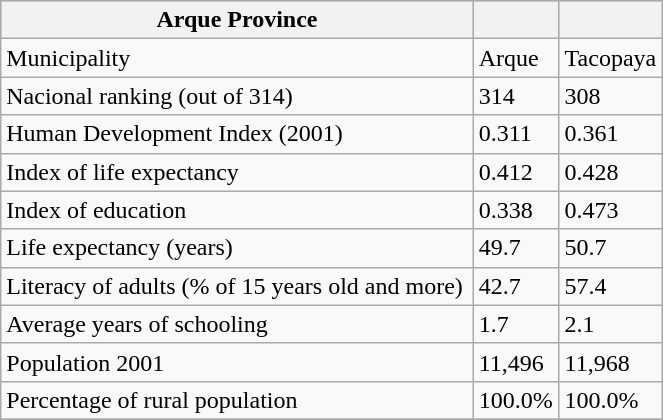<table class="wikitable" border="1" style="width:35%;">
<tr bgcolor=silver>
<th>Arque Province</th>
<th></th>
<th></th>
</tr>
<tr>
<td>Municipality</td>
<td>Arque</td>
<td>Tacopaya</td>
</tr>
<tr>
<td>Nacional ranking (out of 314)</td>
<td>314</td>
<td>308</td>
</tr>
<tr>
<td>Human Development Index (2001)</td>
<td>0.311</td>
<td>0.361</td>
</tr>
<tr>
<td>Index of life expectancy</td>
<td>0.412</td>
<td>0.428</td>
</tr>
<tr>
<td>Index of education</td>
<td>0.338</td>
<td>0.473</td>
</tr>
<tr>
<td>Life expectancy (years)</td>
<td>49.7</td>
<td>50.7</td>
</tr>
<tr>
<td>Literacy of adults (% of 15 years old and more)</td>
<td>42.7</td>
<td>57.4</td>
</tr>
<tr>
<td>Average years of schooling</td>
<td>1.7</td>
<td>2.1</td>
</tr>
<tr>
<td>Population 2001</td>
<td>11,496</td>
<td>11,968</td>
</tr>
<tr>
<td>Percentage of rural population</td>
<td>100.0%</td>
<td>100.0%</td>
</tr>
<tr>
</tr>
</table>
